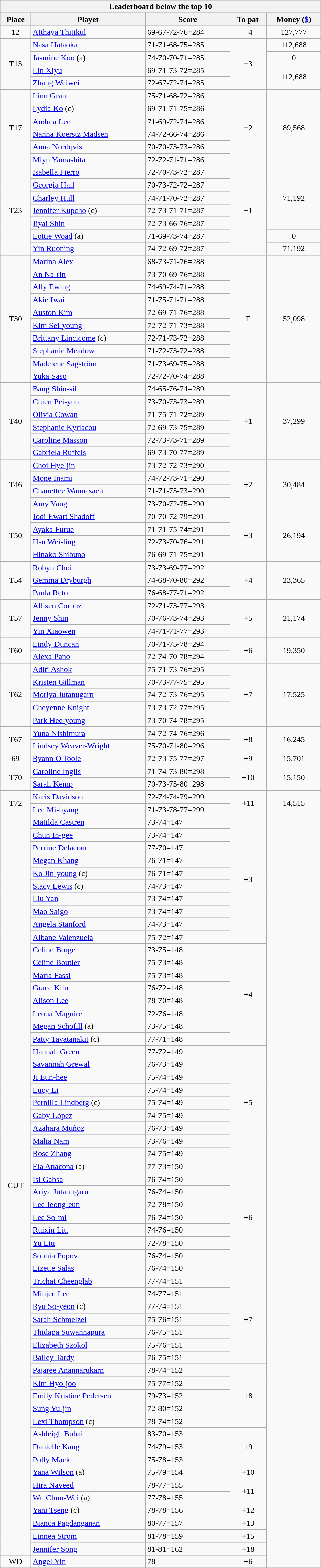<table class="collapsible collapsed wikitable" style="width:40em;margin-top:-1px;">
<tr>
<th scope="col" colspan="6">Leaderboard below the top 10</th>
</tr>
<tr>
<th>Place</th>
<th>Player</th>
<th>Score</th>
<th>To par</th>
<th>Money (<a href='#'>$</a>)</th>
</tr>
<tr>
<td align=center>12</td>
<td> <a href='#'>Atthaya Thitikul</a></td>
<td>69-67-72-76=284</td>
<td align=center>−4</td>
<td align=center>127,777</td>
</tr>
<tr>
<td rowspan=4 align=center>T13</td>
<td> <a href='#'>Nasa Hataoka</a></td>
<td>71-71-68-75=285</td>
<td rowspan=4 align=center>−3</td>
<td align=center>112,688</td>
</tr>
<tr>
<td> <a href='#'>Jasmine Koo</a> (a)</td>
<td>74-70-70-71=285</td>
<td align=center>0</td>
</tr>
<tr>
<td> <a href='#'>Lin Xiyu</a></td>
<td>69-71-73-72=285</td>
<td rowspan=2 align=center>112,688</td>
</tr>
<tr>
<td> <a href='#'>Zhang Weiwei</a></td>
<td>72-67-72-74=285</td>
</tr>
<tr>
<td rowspan=6 align=center>T17</td>
<td> <a href='#'>Linn Grant</a></td>
<td>75-71-68-72=286</td>
<td rowspan=6 align=center>−2</td>
<td rowspan=6 align=center>89,568</td>
</tr>
<tr>
<td> <a href='#'>Lydia Ko</a> (c)</td>
<td>69-71-71-75=286</td>
</tr>
<tr>
<td> <a href='#'>Andrea Lee</a></td>
<td>71-69-72-74=286</td>
</tr>
<tr>
<td> <a href='#'>Nanna Koerstz Madsen</a></td>
<td>74-72-66-74=286</td>
</tr>
<tr>
<td> <a href='#'>Anna Nordqvist</a></td>
<td>70-70-73-73=286</td>
</tr>
<tr>
<td> <a href='#'>Miyū Yamashita</a></td>
<td>72-72-71-71=286</td>
</tr>
<tr>
<td rowspan=7 align=center>T23</td>
<td> <a href='#'>Isabella Fierro</a></td>
<td>72-70-73-72=287</td>
<td rowspan=7 align=center>−1</td>
<td rowspan=5 align=center>71,192</td>
</tr>
<tr>
<td> <a href='#'>Georgia Hall</a></td>
<td>70-73-72-72=287</td>
</tr>
<tr>
<td> <a href='#'>Charley Hull</a></td>
<td>74-71-70-72=287</td>
</tr>
<tr>
<td> <a href='#'>Jennifer Kupcho</a> (c)</td>
<td>72-73-71-71=287</td>
</tr>
<tr>
<td> <a href='#'>Jiyai Shin</a></td>
<td>72-73-66-76=287</td>
</tr>
<tr>
<td> <a href='#'>Lottie Woad</a> (a)</td>
<td>71-69-73-74=287</td>
<td align=center>0</td>
</tr>
<tr>
<td> <a href='#'>Yin Ruoning</a></td>
<td>74-72-69-72=287</td>
<td align=center>71,192</td>
</tr>
<tr>
<td rowspan=10 align=center>T30</td>
<td> <a href='#'>Marina Alex</a></td>
<td>68-73-71-76=288</td>
<td rowspan=10 align=center>E</td>
<td rowspan=10 align=center>52,098</td>
</tr>
<tr>
<td> <a href='#'>An Na-rin</a></td>
<td>73-70-69-76=288</td>
</tr>
<tr>
<td> <a href='#'>Ally Ewing</a></td>
<td>74-69-74-71=288</td>
</tr>
<tr>
<td> <a href='#'>Akie Iwai</a></td>
<td>71-75-71-71=288</td>
</tr>
<tr>
<td> <a href='#'>Auston Kim</a></td>
<td>72-69-71-76=288</td>
</tr>
<tr>
<td> <a href='#'>Kim Sei-young</a></td>
<td>72-72-71-73=288</td>
</tr>
<tr>
<td> <a href='#'>Brittany Lincicome</a> (c)</td>
<td>72-71-73-72=288</td>
</tr>
<tr>
<td> <a href='#'>Stephanie Meadow</a></td>
<td>71-72-73-72=288</td>
</tr>
<tr>
<td> <a href='#'>Madelene Sagström</a></td>
<td>71-73-69-75=288</td>
</tr>
<tr>
<td> <a href='#'>Yuka Saso</a></td>
<td>72-72-70-74=288</td>
</tr>
<tr>
<td rowspan=6 align=center>T40</td>
<td> <a href='#'>Bang Shin-sil</a></td>
<td>74-65-76-74=289</td>
<td rowspan=6 align=center>+1</td>
<td rowspan=6 align=center>37,299</td>
</tr>
<tr>
<td> <a href='#'>Chien Pei-yun</a></td>
<td>73-70-73-73=289</td>
</tr>
<tr>
<td> <a href='#'>Olivia Cowan</a></td>
<td>71-75-71-72=289</td>
</tr>
<tr>
<td> <a href='#'>Stephanie Kyriacou</a></td>
<td>72-69-73-75=289</td>
</tr>
<tr>
<td> <a href='#'>Caroline Masson</a></td>
<td>72-73-73-71=289</td>
</tr>
<tr>
<td> <a href='#'>Gabriela Ruffels</a></td>
<td>69-73-70-77=289</td>
</tr>
<tr>
<td rowspan=4 align=center>T46</td>
<td> <a href='#'>Choi Hye-jin</a></td>
<td>73-72-72-73=290</td>
<td rowspan=4 align=center>+2</td>
<td rowspan=4 align=center>30,484</td>
</tr>
<tr>
<td> <a href='#'>Mone Inami</a></td>
<td>74-72-73-71=290</td>
</tr>
<tr>
<td> <a href='#'>Chanettee Wannasaen</a></td>
<td>71-71-75-73=290</td>
</tr>
<tr>
<td> <a href='#'>Amy Yang</a></td>
<td>73-70-72-75=290</td>
</tr>
<tr>
<td rowspan=4 align=center>T50</td>
<td> <a href='#'>Jodi Ewart Shadoff</a></td>
<td>70-70-72-79=291</td>
<td rowspan=4 align=center>+3</td>
<td rowspan=4 align=center>26,194</td>
</tr>
<tr>
<td> <a href='#'>Ayaka Furue</a></td>
<td>71-71-75-74=291</td>
</tr>
<tr>
<td> <a href='#'>Hsu Wei-ling</a></td>
<td>72-73-70-76=291</td>
</tr>
<tr>
<td> <a href='#'>Hinako Shibuno</a></td>
<td>76-69-71-75=291</td>
</tr>
<tr>
<td rowspan=3 align=center>T54</td>
<td> <a href='#'>Robyn Choi</a></td>
<td>73-73-69-77=292</td>
<td rowspan=3 align=center>+4</td>
<td rowspan=3 align=center>23,365</td>
</tr>
<tr>
<td> <a href='#'>Gemma Dryburgh</a></td>
<td>74-68-70-80=292</td>
</tr>
<tr>
<td> <a href='#'>Paula Reto</a></td>
<td>76-68-77-71=292</td>
</tr>
<tr>
<td rowspan=3 align=center>T57</td>
<td> <a href='#'>Allisen Corpuz</a></td>
<td>72-71-73-77=293</td>
<td rowspan=3 align=center>+5</td>
<td rowspan=3 align=center>21,174</td>
</tr>
<tr>
<td> <a href='#'>Jenny Shin</a></td>
<td>70-76-73-74=293</td>
</tr>
<tr>
<td> <a href='#'>Yin Xiaowen</a></td>
<td>74-71-71-77=293</td>
</tr>
<tr>
<td rowspan=2 align=center>T60</td>
<td> <a href='#'>Lindy Duncan</a></td>
<td>70-71-75-78=294</td>
<td rowspan=2 align=center>+6</td>
<td rowspan=2 align=center>19,350</td>
</tr>
<tr>
<td> <a href='#'>Alexa Pano</a></td>
<td>72-74-70-78=294</td>
</tr>
<tr>
<td rowspan=5 align=center>T62</td>
<td> <a href='#'>Aditi Ashok</a></td>
<td>75-71-73-76=295</td>
<td rowspan=5 align=center>+7</td>
<td rowspan=5 align=center>17,525</td>
</tr>
<tr>
<td> <a href='#'>Kristen Gillman</a></td>
<td>70-73-77-75=295</td>
</tr>
<tr>
<td> <a href='#'>Moriya Jutanugarn</a></td>
<td>74-72-73-76=295</td>
</tr>
<tr>
<td> <a href='#'>Cheyenne Knight</a></td>
<td>73-73-72-77=295</td>
</tr>
<tr>
<td> <a href='#'>Park Hee-young</a></td>
<td>73-70-74-78=295</td>
</tr>
<tr>
<td rowspan=2 align=center>T67</td>
<td> <a href='#'>Yuna Nishimura</a></td>
<td>74-72-74-76=296</td>
<td rowspan=2 align=center>+8</td>
<td rowspan=2 align=center>16,245</td>
</tr>
<tr>
<td> <a href='#'>Lindsey Weaver-Wright</a></td>
<td>75-70-71-80=296</td>
</tr>
<tr>
<td align=center>69</td>
<td> <a href='#'>Ryann O'Toole</a></td>
<td>72-73-75-77=297</td>
<td align=center>+9</td>
<td align=center>15,701</td>
</tr>
<tr>
<td rowspan=2 align=center>T70</td>
<td> <a href='#'>Caroline Inglis</a></td>
<td>71-74-73-80=298</td>
<td rowspan=2 align=center>+10</td>
<td rowspan=2 align=center>15,150</td>
</tr>
<tr>
<td> <a href='#'>Sarah Kemp</a></td>
<td>70-73-75-80=298</td>
</tr>
<tr>
<td rowspan=2 align=center>T72</td>
<td> <a href='#'>Karis Davidson</a></td>
<td>72-74-74-79=299</td>
<td rowspan=2 align=center>+11</td>
<td rowspan=2 align=center>14,515</td>
</tr>
<tr>
<td> <a href='#'>Lee Mi-hyang</a></td>
<td>71-73-78-77=299</td>
</tr>
<tr>
<td rowspan=58 align=center>CUT</td>
<td> <a href='#'>Matilda Castren</a></td>
<td>73-74=147</td>
<td rowspan=10 align=center>+3</td>
<td rowspan=59></td>
</tr>
<tr>
<td> <a href='#'>Chun In-gee</a></td>
<td>73-74=147</td>
</tr>
<tr>
<td> <a href='#'>Perrine Delacour</a></td>
<td>77-70=147</td>
</tr>
<tr>
<td> <a href='#'>Megan Khang</a></td>
<td>76-71=147</td>
</tr>
<tr>
<td> <a href='#'>Ko Jin-young</a> (c)</td>
<td>76-71=147</td>
</tr>
<tr>
<td> <a href='#'>Stacy Lewis</a> (c)</td>
<td>74-73=147</td>
</tr>
<tr>
<td> <a href='#'>Liu Yan</a></td>
<td>73-74=147</td>
</tr>
<tr>
<td> <a href='#'>Mao Saigo</a></td>
<td>73-74=147</td>
</tr>
<tr>
<td> <a href='#'>Angela Stanford</a></td>
<td>74-73=147</td>
</tr>
<tr>
<td> <a href='#'>Albane Valenzuela</a></td>
<td>75-72=147</td>
</tr>
<tr>
<td> <a href='#'>Celine Borge</a></td>
<td>73-75=148</td>
<td rowspan=8 align=center>+4</td>
</tr>
<tr>
<td> <a href='#'>Céline Boutier</a></td>
<td>75-73=148</td>
</tr>
<tr>
<td> <a href='#'>María Fassi</a></td>
<td>75-73=148</td>
</tr>
<tr>
<td> <a href='#'>Grace Kim</a></td>
<td>76-72=148</td>
</tr>
<tr>
<td> <a href='#'>Alison Lee</a></td>
<td>78-70=148</td>
</tr>
<tr>
<td> <a href='#'>Leona Maguire</a></td>
<td>72-76=148</td>
</tr>
<tr>
<td> <a href='#'>Megan Schofill</a> (a)</td>
<td>73-75=148</td>
</tr>
<tr>
<td> <a href='#'>Patty Tavatanakit</a> (c)</td>
<td>77-71=148</td>
</tr>
<tr>
<td> <a href='#'>Hannah Green</a></td>
<td>77-72=149</td>
<td rowspan=9 align=center>+5</td>
</tr>
<tr>
<td> <a href='#'>Savannah Grewal</a></td>
<td>76-73=149</td>
</tr>
<tr>
<td> <a href='#'>Ji Eun-hee</a></td>
<td>75-74=149</td>
</tr>
<tr>
<td> <a href='#'>Lucy Li</a></td>
<td>75-74=149</td>
</tr>
<tr>
<td> <a href='#'>Pernilla Lindberg</a> (c)</td>
<td>75-74=149</td>
</tr>
<tr>
<td> <a href='#'>Gaby López</a></td>
<td>74-75=149</td>
</tr>
<tr>
<td> <a href='#'>Azahara Muñoz</a></td>
<td>76-73=149</td>
</tr>
<tr>
<td> <a href='#'>Malia Nam</a></td>
<td>73-76=149</td>
</tr>
<tr>
<td> <a href='#'>Rose Zhang</a></td>
<td>74-75=149</td>
</tr>
<tr>
<td> <a href='#'>Ela Anacona</a> (a)</td>
<td>77-73=150</td>
<td rowspan=9 align=center>+6</td>
</tr>
<tr>
<td> <a href='#'>Isi Gabsa</a></td>
<td>76-74=150</td>
</tr>
<tr>
<td> <a href='#'>Ariya Jutanugarn</a></td>
<td>76-74=150</td>
</tr>
<tr>
<td> <a href='#'>Lee Jeong-eun</a></td>
<td>72-78=150</td>
</tr>
<tr>
<td> <a href='#'>Lee So-mi</a></td>
<td>76-74=150</td>
</tr>
<tr>
<td> <a href='#'>Ruixin Liu</a></td>
<td>74-76=150</td>
</tr>
<tr>
<td> <a href='#'>Yu Liu</a></td>
<td>72-78=150</td>
</tr>
<tr>
<td> <a href='#'>Sophia Popov</a></td>
<td>76-74=150</td>
</tr>
<tr>
<td> <a href='#'>Lizette Salas</a></td>
<td>76-74=150</td>
</tr>
<tr>
<td> <a href='#'>Trichat Cheenglab</a></td>
<td>77-74=151</td>
<td rowspan=7 align=center>+7</td>
</tr>
<tr>
<td> <a href='#'>Minjee Lee</a></td>
<td>74-77=151</td>
</tr>
<tr>
<td> <a href='#'>Ryu So-yeon</a> (c)</td>
<td>77-74=151</td>
</tr>
<tr>
<td> <a href='#'>Sarah Schmelzel</a></td>
<td>75-76=151</td>
</tr>
<tr>
<td> <a href='#'>Thidapa Suwannapura</a></td>
<td>76-75=151</td>
</tr>
<tr>
<td> <a href='#'>Elizabeth Szokol</a></td>
<td>75-76=151</td>
</tr>
<tr>
<td> <a href='#'>Bailey Tardy</a></td>
<td>76-75=151</td>
</tr>
<tr>
<td> <a href='#'>Pajaree Anannarukarn</a></td>
<td>78-74=152</td>
<td rowspan=5 align=center>+8</td>
</tr>
<tr>
<td> <a href='#'>Kim Hyo-joo</a></td>
<td>75-77=152</td>
</tr>
<tr>
<td> <a href='#'>Emily Kristine Pedersen</a></td>
<td>79-73=152</td>
</tr>
<tr>
<td> <a href='#'>Sung Yu-jin</a></td>
<td>72-80=152</td>
</tr>
<tr>
<td> <a href='#'>Lexi Thompson</a> (c)</td>
<td>78-74=152</td>
</tr>
<tr>
<td> <a href='#'>Ashleigh Buhai</a></td>
<td>83-70=153</td>
<td rowspan=3 align=center>+9</td>
</tr>
<tr>
<td> <a href='#'>Danielle Kang</a></td>
<td>74-79=153</td>
</tr>
<tr>
<td> <a href='#'>Polly Mack</a></td>
<td>75-78=153</td>
</tr>
<tr>
<td> <a href='#'>Yana Wilson</a> (a)</td>
<td>75-79=154</td>
<td align=center>+10</td>
</tr>
<tr>
<td> <a href='#'>Hira Naveed</a></td>
<td>78-77=155</td>
<td rowspan=2 align=center>+11</td>
</tr>
<tr>
<td> <a href='#'>Wu Chun-Wei</a> (a)</td>
<td>77-78=155</td>
</tr>
<tr>
<td> <a href='#'>Yani Tseng</a> (c)</td>
<td>78-78=156</td>
<td align=center>+12</td>
</tr>
<tr>
<td> <a href='#'>Bianca Pagdanganan</a></td>
<td>80-77=157</td>
<td align=center>+13</td>
</tr>
<tr>
<td> <a href='#'>Linnea Ström</a></td>
<td>81-78=159</td>
<td align=center>+15</td>
</tr>
<tr>
<td> <a href='#'>Jennifer Song</a></td>
<td>81-81=162</td>
<td align=center>+18</td>
</tr>
<tr>
<td align=center>WD</td>
<td> <a href='#'>Angel Yin</a></td>
<td>78</td>
<td align=center>+6</td>
</tr>
</table>
